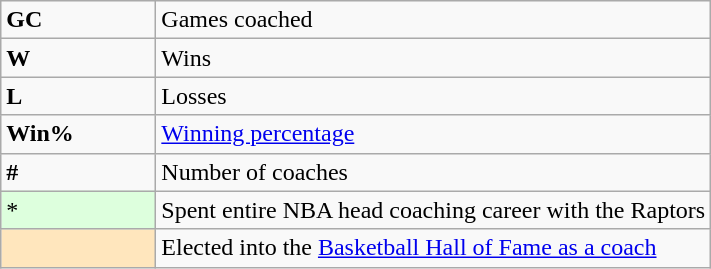<table class="wikitable">
<tr>
<td><strong>GC</strong></td>
<td>Games coached</td>
</tr>
<tr>
<td><strong>W</strong></td>
<td>Wins</td>
</tr>
<tr>
<td><strong>L</strong></td>
<td>Losses</td>
</tr>
<tr>
<td><strong>Win%</strong></td>
<td><a href='#'>Winning percentage</a></td>
</tr>
<tr>
<td><strong>#</strong></td>
<td>Number of coaches</td>
</tr>
<tr>
<td style="background-color:#ddffdd; width:6em">*</td>
<td>Spent entire NBA head coaching career with the Raptors</td>
</tr>
<tr>
<td style="background-color:#FFE6BD; width:6em"></td>
<td>Elected into the <a href='#'>Basketball Hall of Fame as a coach</a></td>
</tr>
</table>
